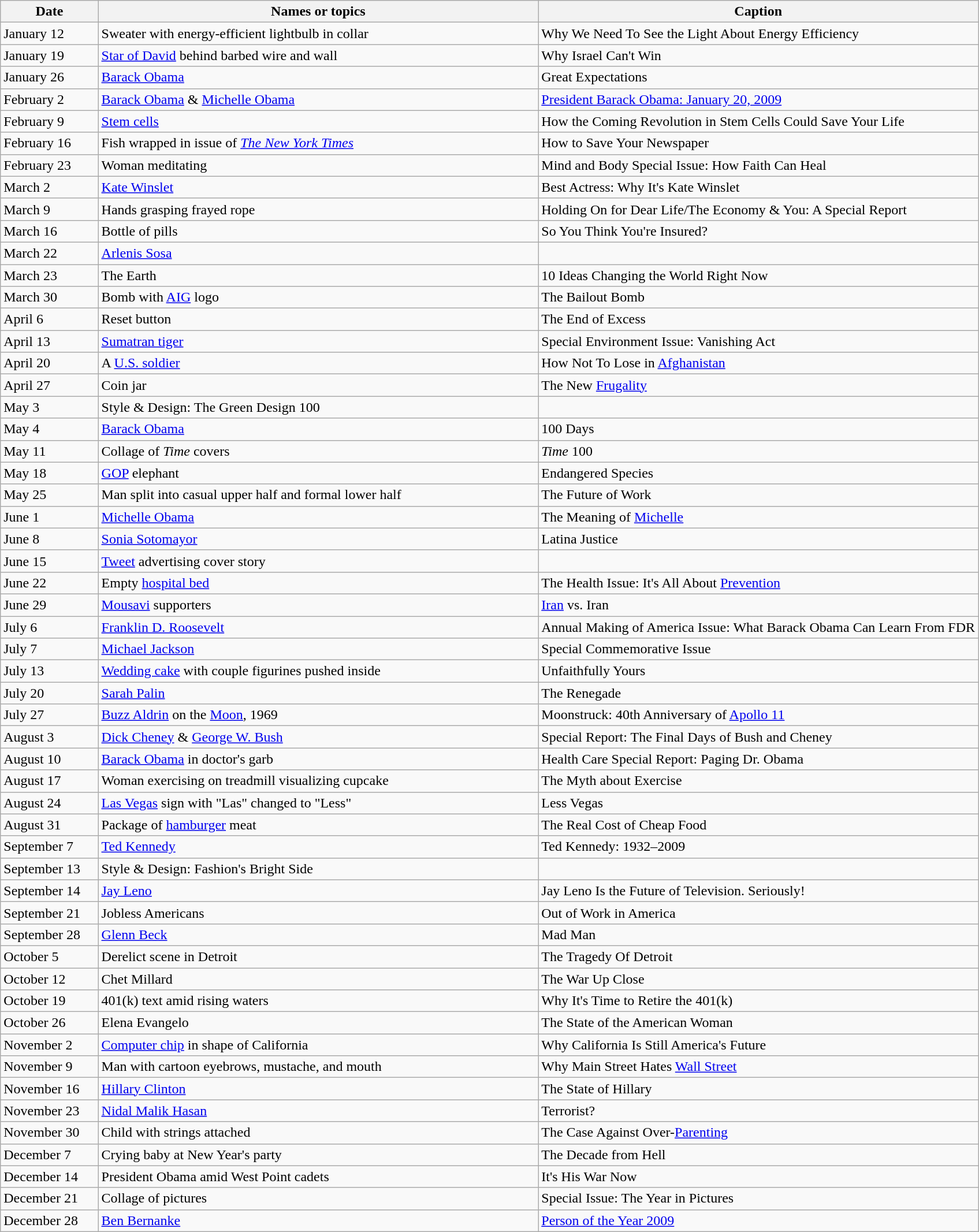<table class="wikitable">
<tr>
<th width=10%>Date</th>
<th width=45%>Names or topics</th>
<th width=45%>Caption</th>
</tr>
<tr>
<td>January 12</td>
<td>Sweater with energy-efficient lightbulb in collar</td>
<td>Why We Need To See the Light About Energy Efficiency</td>
</tr>
<tr>
<td>January 19</td>
<td><a href='#'>Star of David</a> behind barbed wire and wall</td>
<td>Why Israel Can't Win</td>
</tr>
<tr>
<td>January 26</td>
<td><a href='#'>Barack Obama</a></td>
<td>Great Expectations</td>
</tr>
<tr>
<td>February 2</td>
<td><a href='#'>Barack Obama</a> & <a href='#'>Michelle Obama</a></td>
<td><a href='#'>President Barack Obama: January 20, 2009</a></td>
</tr>
<tr>
<td>February 9</td>
<td><a href='#'>Stem cells</a></td>
<td>How the Coming Revolution in Stem Cells Could Save Your Life</td>
</tr>
<tr>
<td>February 16</td>
<td>Fish wrapped in issue of <em><a href='#'>The New York Times</a></em></td>
<td>How to Save Your Newspaper</td>
</tr>
<tr>
<td>February 23</td>
<td>Woman meditating</td>
<td>Mind and Body Special Issue: How Faith Can Heal</td>
</tr>
<tr>
<td>March 2</td>
<td><a href='#'>Kate Winslet</a></td>
<td>Best Actress: Why It's Kate Winslet</td>
</tr>
<tr>
<td>March 9</td>
<td>Hands grasping frayed rope</td>
<td>Holding On for Dear Life/The Economy & You: A Special Report</td>
</tr>
<tr>
<td>March 16</td>
<td>Bottle of pills</td>
<td>So You Think You're Insured?</td>
</tr>
<tr>
<td>March 22</td>
<td><a href='#'>Arlenis Sosa</a></td>
<td></td>
</tr>
<tr>
<td>March 23</td>
<td>The Earth</td>
<td>10 Ideas Changing the World Right Now</td>
</tr>
<tr>
<td>March 30</td>
<td>Bomb with <a href='#'>AIG</a> logo</td>
<td>The Bailout Bomb</td>
</tr>
<tr>
<td>April 6</td>
<td>Reset button</td>
<td>The End of Excess</td>
</tr>
<tr>
<td>April 13</td>
<td><a href='#'>Sumatran tiger</a></td>
<td>Special Environment Issue: Vanishing Act</td>
</tr>
<tr>
<td>April 20</td>
<td>A <a href='#'>U.S. soldier</a></td>
<td>How Not To Lose in <a href='#'>Afghanistan</a></td>
</tr>
<tr>
<td>April 27</td>
<td>Coin jar</td>
<td>The New <a href='#'>Frugality</a></td>
</tr>
<tr>
<td>May 3</td>
<td>Style & Design: The Green Design 100</td>
<td></td>
</tr>
<tr>
<td>May 4</td>
<td><a href='#'>Barack Obama</a></td>
<td>100 Days</td>
</tr>
<tr>
<td>May 11</td>
<td>Collage of <em>Time</em> covers</td>
<td><em>Time</em> 100</td>
</tr>
<tr>
<td>May 18</td>
<td><a href='#'>GOP</a> elephant</td>
<td>Endangered Species</td>
</tr>
<tr>
<td>May 25</td>
<td>Man split into casual upper half and formal lower half</td>
<td>The Future of Work</td>
</tr>
<tr>
<td>June 1</td>
<td><a href='#'>Michelle Obama</a></td>
<td>The Meaning of <a href='#'>Michelle</a></td>
</tr>
<tr>
<td>June 8</td>
<td><a href='#'>Sonia Sotomayor</a></td>
<td>Latina Justice</td>
</tr>
<tr>
<td>June 15</td>
<td><a href='#'>Tweet</a> advertising cover story</td>
<td></td>
</tr>
<tr>
<td>June 22</td>
<td>Empty <a href='#'>hospital bed</a></td>
<td>The Health Issue: It's All About <a href='#'>Prevention</a></td>
</tr>
<tr>
<td>June 29</td>
<td><a href='#'>Mousavi</a> supporters</td>
<td><a href='#'>Iran</a> vs. Iran</td>
</tr>
<tr>
<td>July 6</td>
<td><a href='#'>Franklin D. Roosevelt</a></td>
<td>Annual Making of America Issue: What Barack Obama Can Learn From FDR</td>
</tr>
<tr>
<td>July 7</td>
<td><a href='#'>Michael Jackson</a></td>
<td>Special Commemorative Issue</td>
</tr>
<tr>
<td>July 13</td>
<td><a href='#'>Wedding cake</a> with couple figurines pushed inside</td>
<td>Unfaithfully Yours</td>
</tr>
<tr>
<td>July 20</td>
<td><a href='#'>Sarah Palin</a></td>
<td>The Renegade</td>
</tr>
<tr>
<td>July 27</td>
<td><a href='#'>Buzz Aldrin</a> on the <a href='#'>Moon</a>, 1969</td>
<td>Moonstruck: 40th Anniversary of <a href='#'>Apollo 11</a></td>
</tr>
<tr>
<td>August 3</td>
<td><a href='#'>Dick Cheney</a> & <a href='#'>George W. Bush</a></td>
<td>Special Report: The Final Days of Bush and Cheney</td>
</tr>
<tr>
<td>August 10</td>
<td><a href='#'>Barack Obama</a> in doctor's garb</td>
<td>Health Care Special Report: Paging Dr. Obama</td>
</tr>
<tr>
<td>August 17</td>
<td>Woman exercising on treadmill visualizing cupcake</td>
<td>The Myth about Exercise</td>
</tr>
<tr>
<td>August 24</td>
<td><a href='#'>Las Vegas</a> sign with "Las" changed to "Less"</td>
<td>Less Vegas</td>
</tr>
<tr>
<td>August 31</td>
<td>Package of <a href='#'>hamburger</a> meat</td>
<td>The Real Cost of Cheap Food</td>
</tr>
<tr>
<td>September 7</td>
<td><a href='#'>Ted Kennedy</a></td>
<td>Ted Kennedy: 1932–2009</td>
</tr>
<tr>
<td>September 13</td>
<td>Style & Design: Fashion's Bright Side</td>
<td></td>
</tr>
<tr>
<td>September 14</td>
<td><a href='#'>Jay Leno</a></td>
<td>Jay Leno Is the Future of Television. Seriously!</td>
</tr>
<tr>
<td>September 21</td>
<td>Jobless Americans</td>
<td>Out of Work in America</td>
</tr>
<tr>
<td>September 28</td>
<td><a href='#'>Glenn Beck</a></td>
<td>Mad Man</td>
</tr>
<tr>
<td>October 5</td>
<td>Derelict scene in Detroit</td>
<td>The Tragedy Of Detroit</td>
</tr>
<tr>
<td>October 12</td>
<td>Chet Millard</td>
<td>The War Up Close</td>
</tr>
<tr>
<td>October 19</td>
<td>401(k) text amid rising waters</td>
<td>Why It's Time to Retire the 401(k)</td>
</tr>
<tr>
<td>October 26</td>
<td>Elena Evangelo</td>
<td>The State of the American Woman</td>
</tr>
<tr>
<td>November 2</td>
<td><a href='#'>Computer chip</a> in shape of California</td>
<td>Why California Is Still America's Future</td>
</tr>
<tr>
<td>November 9</td>
<td>Man with cartoon eyebrows, mustache, and mouth</td>
<td>Why Main Street Hates <a href='#'>Wall Street</a></td>
</tr>
<tr>
<td>November 16</td>
<td><a href='#'>Hillary Clinton</a></td>
<td>The State of Hillary</td>
</tr>
<tr>
<td>November 23</td>
<td><a href='#'>Nidal Malik Hasan</a></td>
<td>Terrorist?</td>
</tr>
<tr>
<td>November 30</td>
<td>Child with strings attached</td>
<td>The Case Against Over-<a href='#'>Parenting</a></td>
</tr>
<tr>
<td>December 7</td>
<td>Crying baby at New Year's party</td>
<td>The Decade from Hell</td>
</tr>
<tr>
<td>December 14</td>
<td>President Obama amid West Point cadets</td>
<td>It's His War Now</td>
</tr>
<tr>
<td>December 21</td>
<td>Collage of pictures</td>
<td>Special Issue: The Year in Pictures</td>
</tr>
<tr>
<td>December 28</td>
<td><a href='#'>Ben Bernanke</a></td>
<td><a href='#'>Person of the Year 2009</a></td>
</tr>
</table>
